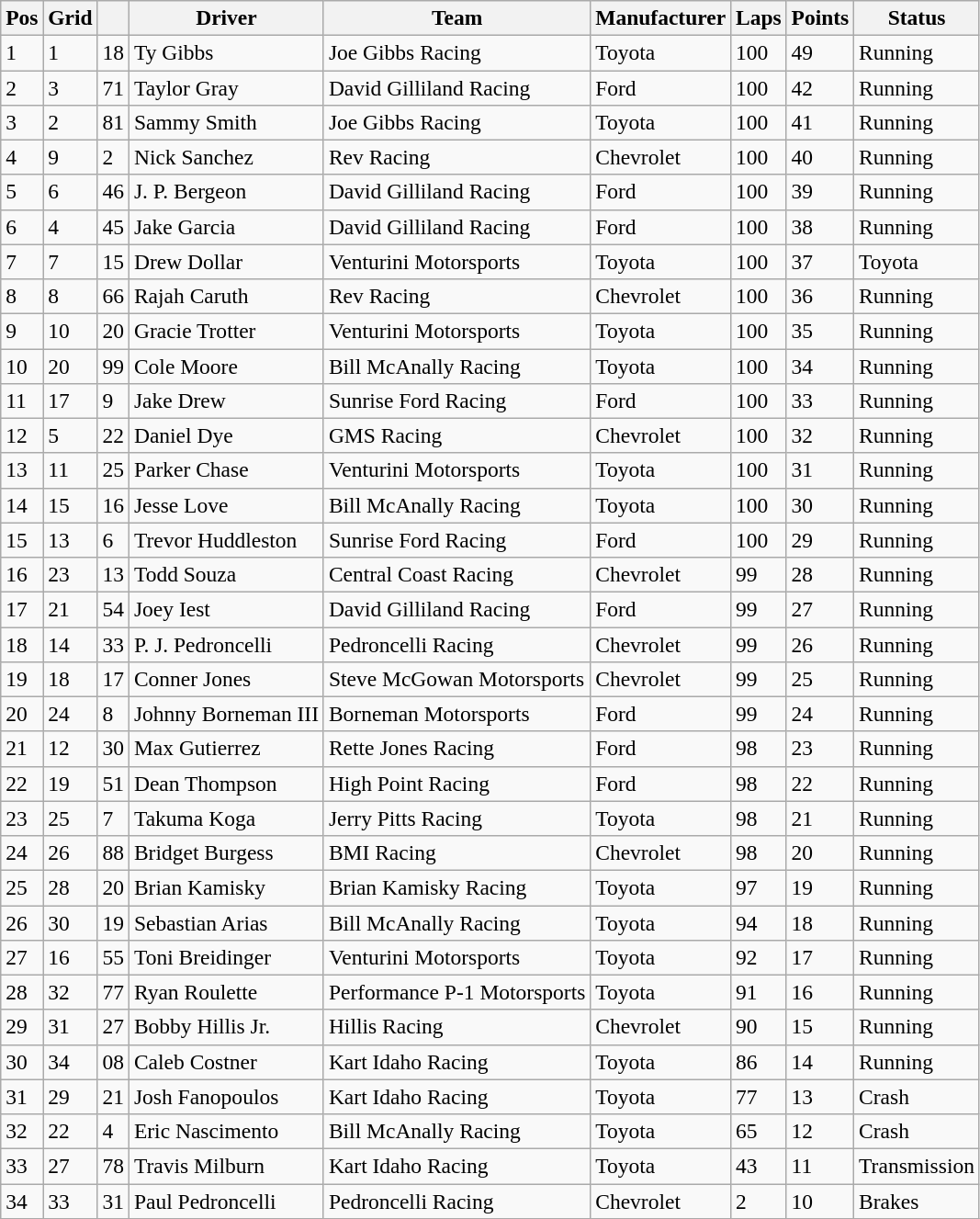<table class="wikitable" style="font-size:98%">
<tr>
<th>Pos</th>
<th>Grid</th>
<th></th>
<th>Driver</th>
<th>Team</th>
<th>Manufacturer</th>
<th>Laps</th>
<th>Points</th>
<th>Status</th>
</tr>
<tr>
<td>1</td>
<td>1</td>
<td>18</td>
<td>Ty Gibbs</td>
<td>Joe Gibbs Racing</td>
<td>Toyota</td>
<td>100</td>
<td>49</td>
<td>Running</td>
</tr>
<tr>
<td>2</td>
<td>3</td>
<td>71</td>
<td>Taylor Gray</td>
<td>David Gilliland Racing</td>
<td>Ford</td>
<td>100</td>
<td>42</td>
<td>Running</td>
</tr>
<tr>
<td>3</td>
<td>2</td>
<td>81</td>
<td>Sammy Smith</td>
<td>Joe Gibbs Racing</td>
<td>Toyota</td>
<td>100</td>
<td>41</td>
<td>Running</td>
</tr>
<tr>
<td>4</td>
<td>9</td>
<td>2</td>
<td>Nick Sanchez</td>
<td>Rev Racing</td>
<td>Chevrolet</td>
<td>100</td>
<td>40</td>
<td>Running</td>
</tr>
<tr>
<td>5</td>
<td>6</td>
<td>46</td>
<td>J. P. Bergeon</td>
<td>David Gilliland Racing</td>
<td>Ford</td>
<td>100</td>
<td>39</td>
<td>Running</td>
</tr>
<tr>
<td>6</td>
<td>4</td>
<td>45</td>
<td>Jake Garcia</td>
<td>David Gilliland Racing</td>
<td>Ford</td>
<td>100</td>
<td>38</td>
<td>Running</td>
</tr>
<tr>
<td>7</td>
<td>7</td>
<td>15</td>
<td>Drew Dollar</td>
<td>Venturini Motorsports</td>
<td>Toyota</td>
<td>100</td>
<td>37</td>
<td>Toyota</td>
</tr>
<tr>
<td>8</td>
<td>8</td>
<td>66</td>
<td>Rajah Caruth</td>
<td>Rev Racing</td>
<td>Chevrolet</td>
<td>100</td>
<td>36</td>
<td>Running</td>
</tr>
<tr>
<td>9</td>
<td>10</td>
<td>20</td>
<td>Gracie Trotter</td>
<td>Venturini Motorsports</td>
<td>Toyota</td>
<td>100</td>
<td>35</td>
<td>Running</td>
</tr>
<tr>
<td>10</td>
<td>20</td>
<td>99</td>
<td>Cole Moore</td>
<td>Bill McAnally Racing</td>
<td>Toyota</td>
<td>100</td>
<td>34</td>
<td>Running</td>
</tr>
<tr>
<td>11</td>
<td>17</td>
<td>9</td>
<td>Jake Drew</td>
<td>Sunrise Ford Racing</td>
<td>Ford</td>
<td>100</td>
<td>33</td>
<td>Running</td>
</tr>
<tr>
<td>12</td>
<td>5</td>
<td>22</td>
<td>Daniel Dye</td>
<td>GMS Racing</td>
<td>Chevrolet</td>
<td>100</td>
<td>32</td>
<td>Running</td>
</tr>
<tr>
<td>13</td>
<td>11</td>
<td>25</td>
<td>Parker Chase</td>
<td>Venturini Motorsports</td>
<td>Toyota</td>
<td>100</td>
<td>31</td>
<td>Running</td>
</tr>
<tr>
<td>14</td>
<td>15</td>
<td>16</td>
<td>Jesse Love</td>
<td>Bill McAnally Racing</td>
<td>Toyota</td>
<td>100</td>
<td>30</td>
<td>Running</td>
</tr>
<tr>
<td>15</td>
<td>13</td>
<td>6</td>
<td>Trevor Huddleston</td>
<td>Sunrise Ford Racing</td>
<td>Ford</td>
<td>100</td>
<td>29</td>
<td>Running</td>
</tr>
<tr>
<td>16</td>
<td>23</td>
<td>13</td>
<td>Todd Souza</td>
<td>Central Coast Racing</td>
<td>Chevrolet</td>
<td>99</td>
<td>28</td>
<td>Running</td>
</tr>
<tr>
<td>17</td>
<td>21</td>
<td>54</td>
<td>Joey Iest</td>
<td>David Gilliland Racing</td>
<td>Ford</td>
<td>99</td>
<td>27</td>
<td>Running</td>
</tr>
<tr>
<td>18</td>
<td>14</td>
<td>33</td>
<td>P. J. Pedroncelli</td>
<td>Pedroncelli Racing</td>
<td>Chevrolet</td>
<td>99</td>
<td>26</td>
<td>Running</td>
</tr>
<tr>
<td>19</td>
<td>18</td>
<td>17</td>
<td>Conner Jones</td>
<td>Steve McGowan Motorsports</td>
<td>Chevrolet</td>
<td>99</td>
<td>25</td>
<td>Running</td>
</tr>
<tr>
<td>20</td>
<td>24</td>
<td>8</td>
<td>Johnny Borneman III</td>
<td>Borneman Motorsports</td>
<td>Ford</td>
<td>99</td>
<td>24</td>
<td>Running</td>
</tr>
<tr>
<td>21</td>
<td>12</td>
<td>30</td>
<td>Max Gutierrez</td>
<td>Rette Jones Racing</td>
<td>Ford</td>
<td>98</td>
<td>23</td>
<td>Running</td>
</tr>
<tr>
<td>22</td>
<td>19</td>
<td>51</td>
<td>Dean Thompson</td>
<td>High Point Racing</td>
<td>Ford</td>
<td>98</td>
<td>22</td>
<td>Running</td>
</tr>
<tr>
<td>23</td>
<td>25</td>
<td>7</td>
<td>Takuma Koga</td>
<td>Jerry Pitts Racing</td>
<td>Toyota</td>
<td>98</td>
<td>21</td>
<td>Running</td>
</tr>
<tr>
<td>24</td>
<td>26</td>
<td>88</td>
<td>Bridget Burgess</td>
<td>BMI Racing</td>
<td>Chevrolet</td>
<td>98</td>
<td>20</td>
<td>Running</td>
</tr>
<tr>
<td>25</td>
<td>28</td>
<td>20</td>
<td>Brian Kamisky</td>
<td>Brian Kamisky Racing</td>
<td>Toyota</td>
<td>97</td>
<td>19</td>
<td>Running</td>
</tr>
<tr>
<td>26</td>
<td>30</td>
<td>19</td>
<td>Sebastian Arias</td>
<td>Bill McAnally Racing</td>
<td>Toyota</td>
<td>94</td>
<td>18</td>
<td>Running</td>
</tr>
<tr>
<td>27</td>
<td>16</td>
<td>55</td>
<td>Toni Breidinger</td>
<td>Venturini Motorsports</td>
<td>Toyota</td>
<td>92</td>
<td>17</td>
<td>Running</td>
</tr>
<tr>
<td>28</td>
<td>32</td>
<td>77</td>
<td>Ryan Roulette</td>
<td>Performance P-1 Motorsports</td>
<td>Toyota</td>
<td>91</td>
<td>16</td>
<td>Running</td>
</tr>
<tr>
<td>29</td>
<td>31</td>
<td>27</td>
<td>Bobby Hillis Jr.</td>
<td>Hillis Racing</td>
<td>Chevrolet</td>
<td>90</td>
<td>15</td>
<td>Running</td>
</tr>
<tr>
<td>30</td>
<td>34</td>
<td>08</td>
<td>Caleb Costner</td>
<td>Kart Idaho Racing</td>
<td>Toyota</td>
<td>86</td>
<td>14</td>
<td>Running</td>
</tr>
<tr>
<td>31</td>
<td>29</td>
<td>21</td>
<td>Josh Fanopoulos</td>
<td>Kart Idaho Racing</td>
<td>Toyota</td>
<td>77</td>
<td>13</td>
<td>Crash</td>
</tr>
<tr>
<td>32</td>
<td>22</td>
<td>4</td>
<td>Eric Nascimento</td>
<td>Bill McAnally Racing</td>
<td>Toyota</td>
<td>65</td>
<td>12</td>
<td>Crash</td>
</tr>
<tr>
<td>33</td>
<td>27</td>
<td>78</td>
<td>Travis Milburn</td>
<td>Kart Idaho Racing</td>
<td>Toyota</td>
<td>43</td>
<td>11</td>
<td>Transmission</td>
</tr>
<tr>
<td>34</td>
<td>33</td>
<td>31</td>
<td>Paul Pedroncelli</td>
<td>Pedroncelli Racing</td>
<td>Chevrolet</td>
<td>2</td>
<td>10</td>
<td>Brakes</td>
</tr>
<tr>
</tr>
</table>
